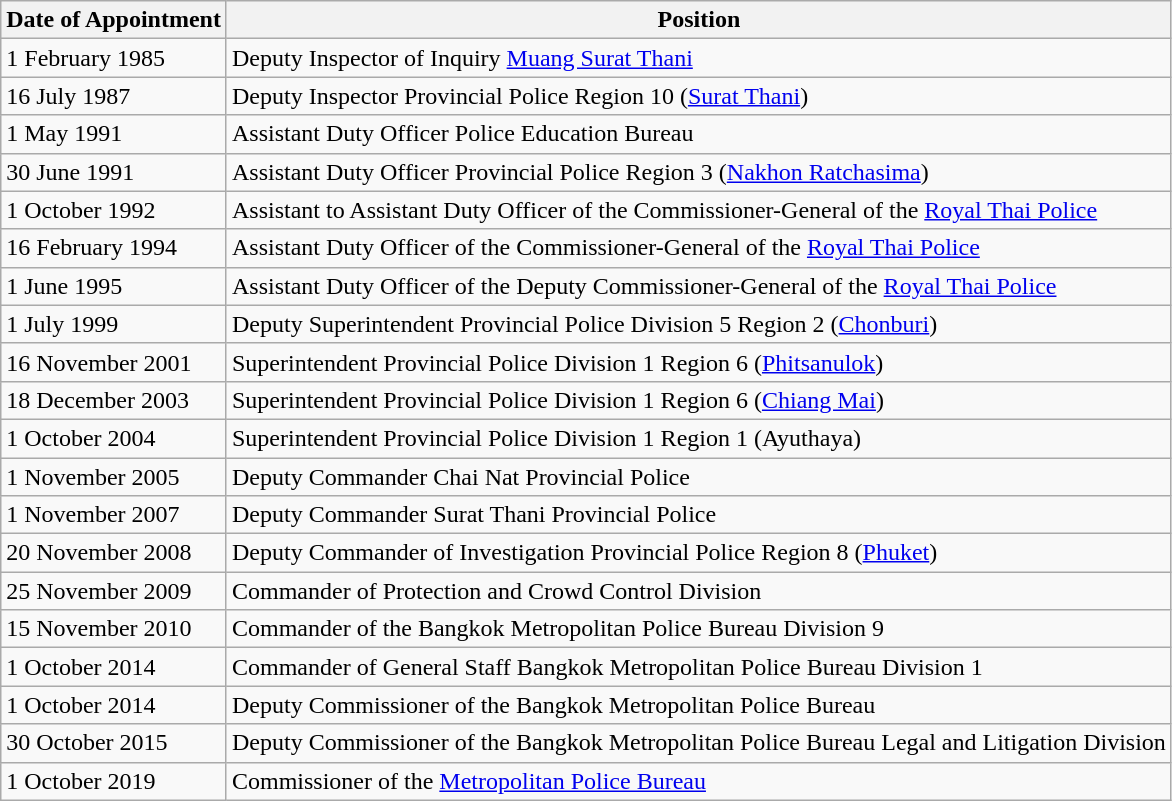<table class="wikitable sortable">
<tr>
<th>Date of Appointment</th>
<th>Position</th>
</tr>
<tr>
<td>1 February 1985</td>
<td>Deputy Inspector of Inquiry <a href='#'>Muang Surat Thani</a></td>
</tr>
<tr>
<td>16 July 1987</td>
<td>Deputy Inspector Provincial Police Region 10 (<a href='#'>Surat Thani</a>)</td>
</tr>
<tr>
<td>1 May 1991</td>
<td>Assistant Duty Officer Police Education Bureau</td>
</tr>
<tr>
<td>30 June 1991</td>
<td>Assistant Duty Officer Provincial Police Region 3 (<a href='#'>Nakhon Ratchasima</a>)</td>
</tr>
<tr>
<td>1 October 1992</td>
<td>Assistant to Assistant Duty Officer of the Commissioner-General of the <a href='#'>Royal Thai Police</a></td>
</tr>
<tr>
<td>16 February 1994</td>
<td>Assistant Duty Officer of the Commissioner-General of the <a href='#'>Royal Thai Police</a></td>
</tr>
<tr>
<td>1 June 1995</td>
<td>Assistant Duty Officer of the Deputy Commissioner-General of the <a href='#'>Royal Thai Police</a></td>
</tr>
<tr>
<td>1 July 1999</td>
<td>Deputy Superintendent Provincial Police Division 5 Region 2 (<a href='#'>Chonburi</a>)</td>
</tr>
<tr>
<td>16 November 2001</td>
<td>Superintendent Provincial Police Division 1 Region 6 (<a href='#'>Phitsanulok</a>)</td>
</tr>
<tr>
<td>18 December 2003</td>
<td>Superintendent Provincial Police Division 1 Region 6 (<a href='#'>Chiang Mai</a>)</td>
</tr>
<tr>
<td>1 October 2004</td>
<td>Superintendent Provincial Police Division 1 Region 1 (Ayuthaya)</td>
</tr>
<tr>
<td>1 November 2005</td>
<td>Deputy Commander Chai Nat Provincial Police</td>
</tr>
<tr>
<td>1 November 2007</td>
<td>Deputy Commander Surat Thani Provincial Police</td>
</tr>
<tr>
<td>20 November 2008</td>
<td>Deputy Commander of Investigation Provincial Police Region 8 (<a href='#'>Phuket</a>)</td>
</tr>
<tr>
<td>25 November 2009</td>
<td>Commander of Protection and Crowd Control Division</td>
</tr>
<tr>
<td>15 November 2010</td>
<td>Commander of the Bangkok Metropolitan Police Bureau Division 9</td>
</tr>
<tr>
<td>1 October 2014</td>
<td>Commander of General Staff Bangkok Metropolitan Police Bureau Division 1</td>
</tr>
<tr>
<td>1 October 2014</td>
<td>Deputy Commissioner of the Bangkok Metropolitan Police Bureau</td>
</tr>
<tr>
<td>30 October 2015</td>
<td>Deputy Commissioner of the Bangkok Metropolitan Police Bureau Legal and Litigation Division</td>
</tr>
<tr>
<td>1 October 2019</td>
<td>Commissioner of the <a href='#'>Metropolitan Police Bureau</a></td>
</tr>
</table>
